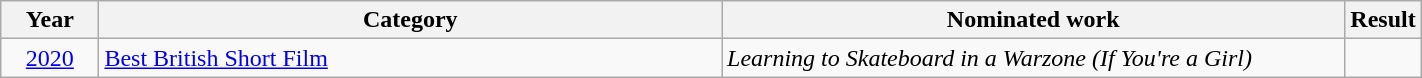<table class="wikitable sortable" width = 75%>
<tr>
<th width=7%>Year</th>
<th width=45%>Category</th>
<th width=45%>Nominated work</th>
<th width=8%>Result</th>
</tr>
<tr>
<td style="text-align:center;"><a href='#'>2020</a></td>
<td><a href='#'>Best British Short Film</a></td>
<td><em>Learning to Skateboard in a Warzone (If You're a Girl)</em></td>
<td></td>
</tr>
</table>
